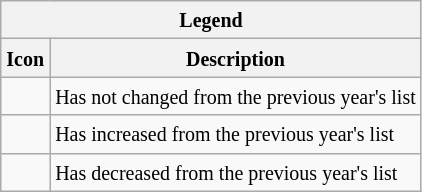<table class="wikitable">
<tr>
<th colspan="2"><small>Legend</small></th>
</tr>
<tr>
<th><small> Icon</small></th>
<th><small> Description</small></th>
</tr>
<tr>
<td></td>
<td><small>Has not changed from the previous year's list</small></td>
</tr>
<tr>
<td></td>
<td><small>Has increased from the previous year's list</small></td>
</tr>
<tr>
<td></td>
<td><small>Has decreased from the previous year's list</small></td>
</tr>
</table>
